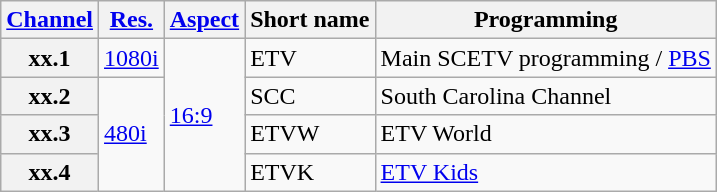<table class="wikitable">
<tr>
<th scope = "col"><a href='#'>Channel</a></th>
<th scope = "col"><a href='#'>Res.</a></th>
<th scope = "col"><a href='#'>Aspect</a></th>
<th scope = "col">Short name</th>
<th scope = "col">Programming</th>
</tr>
<tr>
<th scope = "row">xx.1</th>
<td><a href='#'>1080i</a></td>
<td rowspan=4><a href='#'>16:9</a></td>
<td>ETV</td>
<td>Main SCETV programming / <a href='#'>PBS</a></td>
</tr>
<tr>
<th scope = "row">xx.2</th>
<td rowspan=3><a href='#'>480i</a></td>
<td>SCC</td>
<td>South Carolina Channel<br></td>
</tr>
<tr>
<th scope = "row">xx.3</th>
<td>ETVW</td>
<td>ETV World<br></td>
</tr>
<tr>
<th scope = "row">xx.4</th>
<td>ETVK</td>
<td><a href='#'>ETV Kids</a></td>
</tr>
</table>
